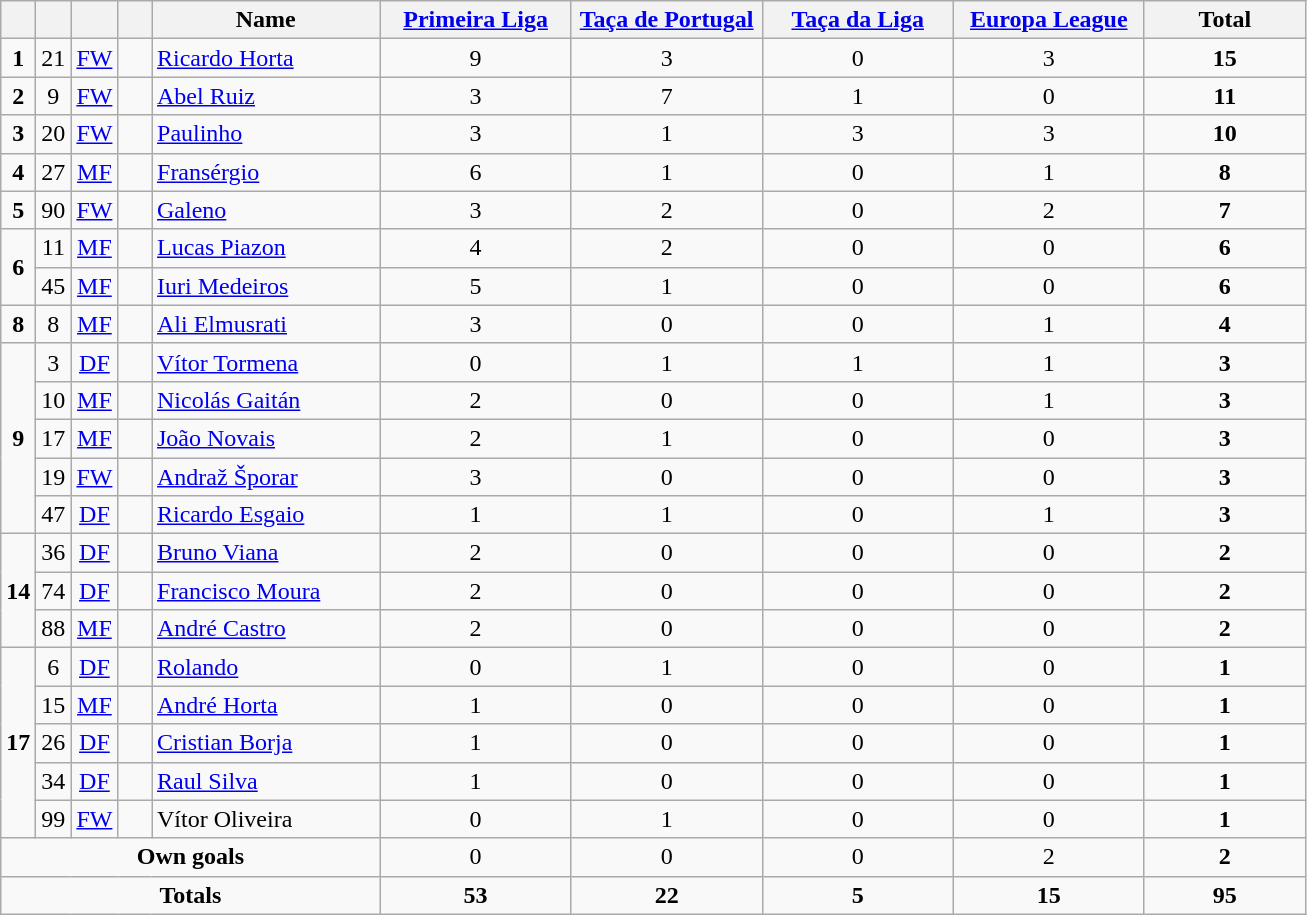<table class="wikitable" style="text-align:center">
<tr>
<th width=15></th>
<th width=15></th>
<th width=15></th>
<th width=15></th>
<th width=145>Name</th>
<th width=120><a href='#'>Primeira Liga</a></th>
<th width=120><a href='#'>Taça de Portugal</a></th>
<th width=120><a href='#'>Taça da Liga</a></th>
<th width=120><a href='#'>Europa League</a></th>
<th width=100>Total</th>
</tr>
<tr>
<td rowspan=1><strong>1</strong></td>
<td>21</td>
<td><a href='#'>FW</a></td>
<td></td>
<td align=left><a href='#'>Ricardo Horta</a></td>
<td>9</td>
<td>3</td>
<td>0</td>
<td>3</td>
<td><strong>15</strong></td>
</tr>
<tr>
<td rowspan=1><strong>2</strong></td>
<td>9</td>
<td><a href='#'>FW</a></td>
<td></td>
<td align=left><a href='#'>Abel Ruiz</a></td>
<td>3</td>
<td>7</td>
<td>1</td>
<td>0</td>
<td><strong>11</strong></td>
</tr>
<tr>
<td rowspan=1><strong>3</strong></td>
<td>20</td>
<td><a href='#'>FW</a></td>
<td></td>
<td align=left><a href='#'>Paulinho</a></td>
<td>3</td>
<td>1</td>
<td>3</td>
<td>3</td>
<td><strong>10</strong></td>
</tr>
<tr>
<td rowspan=1><strong>4</strong></td>
<td>27</td>
<td><a href='#'>MF</a></td>
<td></td>
<td align=left><a href='#'>Fransérgio</a></td>
<td>6</td>
<td>1</td>
<td>0</td>
<td>1</td>
<td><strong>8</strong></td>
</tr>
<tr>
<td rowspan=1><strong>5</strong></td>
<td>90</td>
<td><a href='#'>FW</a></td>
<td></td>
<td align=left><a href='#'>Galeno</a></td>
<td>3</td>
<td>2</td>
<td>0</td>
<td>2</td>
<td><strong>7</strong></td>
</tr>
<tr>
<td rowspan=2><strong>6</strong></td>
<td>11</td>
<td><a href='#'>MF</a></td>
<td></td>
<td align=left><a href='#'>Lucas Piazon</a></td>
<td>4</td>
<td>2</td>
<td>0</td>
<td>0</td>
<td><strong>6</strong></td>
</tr>
<tr>
<td>45</td>
<td><a href='#'>MF</a></td>
<td></td>
<td align=left><a href='#'>Iuri Medeiros</a></td>
<td>5</td>
<td>1</td>
<td>0</td>
<td>0</td>
<td><strong>6</strong></td>
</tr>
<tr>
<td rowspan=1><strong>8</strong></td>
<td>8</td>
<td><a href='#'>MF</a></td>
<td></td>
<td align=left><a href='#'>Ali Elmusrati</a></td>
<td>3</td>
<td>0</td>
<td>0</td>
<td>1</td>
<td><strong>4</strong></td>
</tr>
<tr>
<td rowspan=5><strong>9</strong></td>
<td>3</td>
<td><a href='#'>DF</a></td>
<td></td>
<td align=left><a href='#'>Vítor Tormena</a></td>
<td>0</td>
<td>1</td>
<td>1</td>
<td>1</td>
<td><strong>3</strong></td>
</tr>
<tr>
<td>10</td>
<td><a href='#'>MF</a></td>
<td></td>
<td align=left><a href='#'>Nicolás Gaitán</a></td>
<td>2</td>
<td>0</td>
<td>0</td>
<td>1</td>
<td><strong>3</strong></td>
</tr>
<tr>
<td>17</td>
<td><a href='#'>MF</a></td>
<td></td>
<td align=left><a href='#'>João Novais</a></td>
<td>2</td>
<td>1</td>
<td>0</td>
<td>0</td>
<td><strong>3</strong></td>
</tr>
<tr>
<td>19</td>
<td><a href='#'>FW</a></td>
<td></td>
<td align=left><a href='#'>Andraž Šporar</a></td>
<td>3</td>
<td>0</td>
<td>0</td>
<td>0</td>
<td><strong>3</strong></td>
</tr>
<tr>
<td>47</td>
<td><a href='#'>DF</a></td>
<td></td>
<td align=left><a href='#'>Ricardo Esgaio</a></td>
<td>1</td>
<td>1</td>
<td>0</td>
<td>1</td>
<td><strong>3</strong></td>
</tr>
<tr>
<td rowspan=3><strong>14</strong></td>
<td>36</td>
<td><a href='#'>DF</a></td>
<td></td>
<td align=left><a href='#'>Bruno Viana</a></td>
<td>2</td>
<td>0</td>
<td>0</td>
<td>0</td>
<td><strong>2</strong></td>
</tr>
<tr>
<td>74</td>
<td><a href='#'>DF</a></td>
<td></td>
<td align=left><a href='#'>Francisco Moura</a></td>
<td>2</td>
<td>0</td>
<td>0</td>
<td>0</td>
<td><strong>2</strong></td>
</tr>
<tr>
<td>88</td>
<td><a href='#'>MF</a></td>
<td></td>
<td align=left><a href='#'>André Castro</a></td>
<td>2</td>
<td>0</td>
<td>0</td>
<td>0</td>
<td><strong>2</strong></td>
</tr>
<tr>
<td rowspan=5><strong>17</strong></td>
<td>6</td>
<td><a href='#'>DF</a></td>
<td></td>
<td align=left><a href='#'>Rolando</a></td>
<td>0</td>
<td>1</td>
<td>0</td>
<td>0</td>
<td><strong>1</strong></td>
</tr>
<tr>
<td>15</td>
<td><a href='#'>MF</a></td>
<td></td>
<td align=left><a href='#'>André Horta</a></td>
<td>1</td>
<td>0</td>
<td>0</td>
<td>0</td>
<td><strong>1</strong></td>
</tr>
<tr>
<td>26</td>
<td><a href='#'>DF</a></td>
<td></td>
<td align=left><a href='#'>Cristian Borja</a></td>
<td>1</td>
<td>0</td>
<td>0</td>
<td>0</td>
<td><strong>1</strong></td>
</tr>
<tr>
<td>34</td>
<td><a href='#'>DF</a></td>
<td></td>
<td align=left><a href='#'>Raul Silva</a></td>
<td>1</td>
<td>0</td>
<td>0</td>
<td>0</td>
<td><strong>1</strong></td>
</tr>
<tr>
<td>99</td>
<td><a href='#'>FW</a></td>
<td></td>
<td align=left>Vítor Oliveira</td>
<td>0</td>
<td>1</td>
<td>0</td>
<td>0</td>
<td><strong>1</strong></td>
</tr>
<tr>
<td colspan="5"><strong>Own goals</strong></td>
<td>0</td>
<td>0</td>
<td>0</td>
<td>2</td>
<td><strong>2</strong></td>
</tr>
<tr>
<td colspan=5><strong>Totals</strong></td>
<td><strong>53</strong></td>
<td><strong>22</strong></td>
<td><strong>5</strong></td>
<td><strong>15</strong></td>
<td><strong>95</strong></td>
</tr>
</table>
